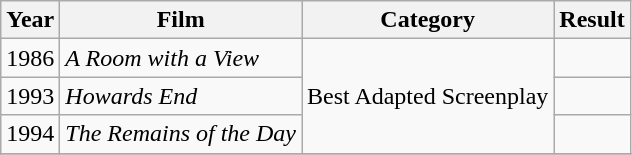<table class="wikitable plainrowheaders sortable">
<tr>
<th>Year</th>
<th>Film</th>
<th>Category</th>
<th>Result</th>
</tr>
<tr>
<td>1986</td>
<td><em>A Room with a View</em></td>
<td rowspan="3">Best Adapted Screenplay</td>
<td></td>
</tr>
<tr>
<td>1993</td>
<td><em>Howards End</em></td>
<td></td>
</tr>
<tr>
<td>1994</td>
<td><em>The Remains of the Day</em></td>
<td></td>
</tr>
<tr>
</tr>
</table>
